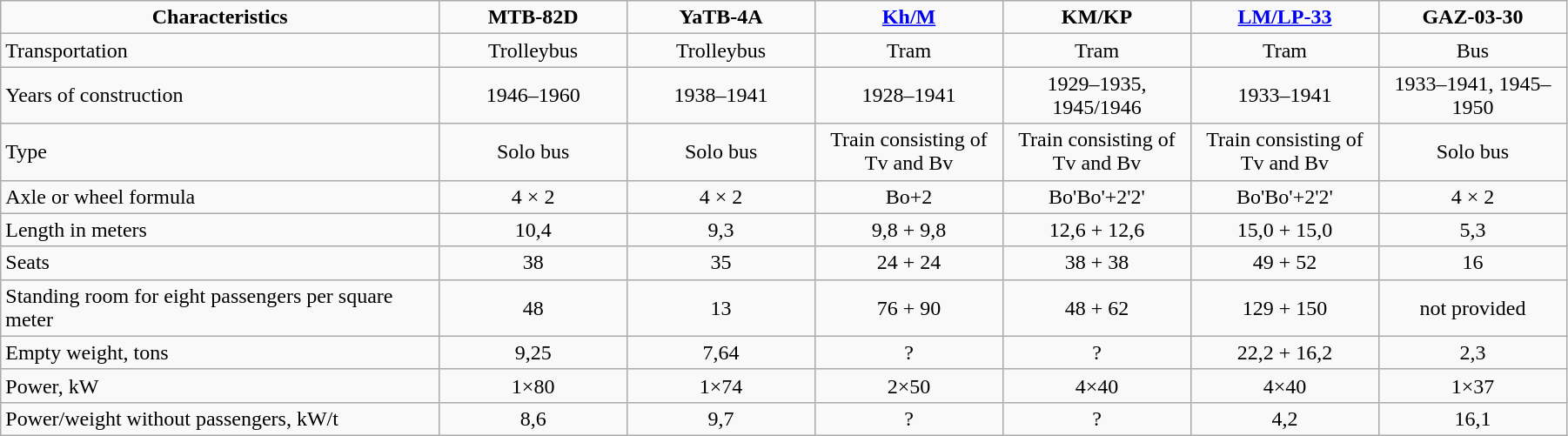<table class="wikitable centered" style="width:95%; text-align:center;">
<tr>
<td style="width:28%;"><strong>Characteristics</strong></td>
<td style="width:12%;"><strong>MTB-82D</strong></td>
<td style="width:12%;"><strong>YaTB-4A</strong></td>
<td style="width:12%;"><a href='#'><strong>Kh/M</strong></a></td>
<td style="width:12%;"><strong>KM/KP</strong></td>
<td style="width:12%;"><a href='#'><strong>LM/LP-33</strong></a></td>
<td style="width:12%;"><strong>GAZ-03-30</strong></td>
</tr>
<tr>
<td style="text-align:left;">Transportation</td>
<td>Trolleybus</td>
<td>Trolleybus</td>
<td>Tram</td>
<td>Tram</td>
<td>Tram</td>
<td>Bus</td>
</tr>
<tr>
<td style="text-align:left;">Years of construction</td>
<td>1946–1960</td>
<td>1938–1941</td>
<td>1928–1941</td>
<td>1929–1935, 1945/1946</td>
<td>1933–1941</td>
<td>1933–1941, 1945–1950</td>
</tr>
<tr>
<td style="text-align:left;">Type</td>
<td>Solo bus</td>
<td>Solo bus</td>
<td>Train consisting of Tv and Bv</td>
<td>Train consisting of Tv and Bv</td>
<td>Train consisting of Tv and Bv</td>
<td>Solo bus</td>
</tr>
<tr>
<td style="text-align:left;">Axle or wheel formula</td>
<td>4 × 2</td>
<td>4 × 2</td>
<td>Bo+2</td>
<td>Bo'Bo'+2'2'</td>
<td>Bo'Bo'+2'2'</td>
<td>4 × 2</td>
</tr>
<tr>
<td style="text-align:left;">Length in meters</td>
<td>10,4</td>
<td>9,3</td>
<td>9,8 + 9,8</td>
<td>12,6 + 12,6</td>
<td>15,0 + 15,0</td>
<td>5,3</td>
</tr>
<tr>
<td style="text-align:left;">Seats</td>
<td>38</td>
<td>35</td>
<td>24 + 24</td>
<td>38 + 38</td>
<td>49 + 52</td>
<td>16</td>
</tr>
<tr>
<td style="text-align:left;">Standing room for eight passengers per square meter</td>
<td>48</td>
<td>13</td>
<td>76 + 90</td>
<td>48 + 62</td>
<td>129 + 150</td>
<td>not provided</td>
</tr>
<tr>
<td style="text-align:left;">Empty weight, tons</td>
<td>9,25</td>
<td>7,64</td>
<td>?</td>
<td>?</td>
<td>22,2 + 16,2</td>
<td>2,3</td>
</tr>
<tr>
<td style="text-align:left;">Power, kW</td>
<td>1×80</td>
<td>1×74</td>
<td>2×50</td>
<td>4×40</td>
<td>4×40</td>
<td>1×37</td>
</tr>
<tr>
<td style="text-align:left;">Power/weight without passengers, kW/t</td>
<td>8,6</td>
<td>9,7</td>
<td>?</td>
<td>?</td>
<td>4,2</td>
<td>16,1</td>
</tr>
</table>
